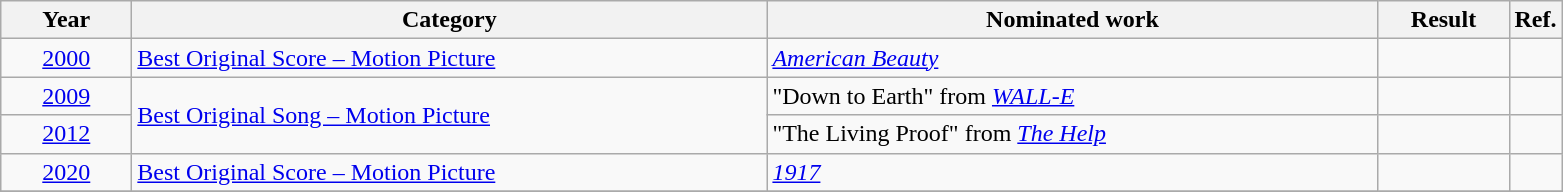<table class=wikitable>
<tr>
<th scope="col" style="width:5em;">Year</th>
<th scope="col" style="width:26em;">Category</th>
<th scope="col" style="width:25em;">Nominated work</th>
<th scope="col" style="width:5em;">Result</th>
<th>Ref.</th>
</tr>
<tr>
<td style="text-align:center;"><a href='#'>2000</a></td>
<td><a href='#'>Best Original Score – Motion Picture</a></td>
<td><em><a href='#'>American Beauty</a></em></td>
<td></td>
<td style="text-align:center;"></td>
</tr>
<tr>
<td style="text-align:center;"><a href='#'>2009</a></td>
<td rowspan=2><a href='#'>Best Original Song – Motion Picture</a></td>
<td>"Down to Earth" from <em><a href='#'>WALL-E</a></em></td>
<td></td>
<td style="text-align:center;"></td>
</tr>
<tr>
<td style="text-align:center;"><a href='#'>2012</a></td>
<td>"The Living Proof" from <em><a href='#'>The Help</a></em></td>
<td></td>
<td style="text-align:center;"></td>
</tr>
<tr>
<td style="text-align:center;"><a href='#'>2020</a></td>
<td><a href='#'>Best Original Score – Motion Picture</a></td>
<td><em><a href='#'>1917</a></em></td>
<td></td>
<td style="text-align:center;"></td>
</tr>
<tr>
</tr>
</table>
